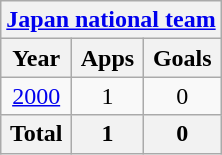<table class="wikitable" style="text-align:center">
<tr>
<th colspan=3><a href='#'>Japan national team</a></th>
</tr>
<tr>
<th>Year</th>
<th>Apps</th>
<th>Goals</th>
</tr>
<tr>
<td><a href='#'>2000</a></td>
<td>1</td>
<td>0</td>
</tr>
<tr>
<th>Total</th>
<th>1</th>
<th>0</th>
</tr>
</table>
